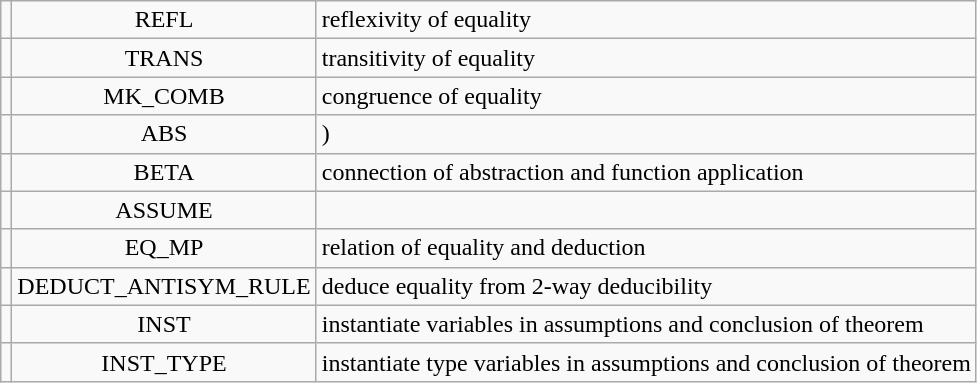<table class="wikitable">
<tr>
<td style="text-align: center;"></td>
<td style="text-align: center;">REFL</td>
<td>reflexivity of equality</td>
</tr>
<tr>
<td style="text-align: center;"></td>
<td style="text-align: center;">TRANS</td>
<td>transitivity of equality</td>
</tr>
<tr>
<td style="text-align: center;"></td>
<td style="text-align: center;">MK_COMB</td>
<td>congruence of equality</td>
</tr>
<tr>
<td style="text-align: center;"></td>
<td style="text-align: center;">ABS</td>
<td>)</td>
</tr>
<tr>
<td style="text-align: center;"></td>
<td style="text-align: center;">BETA</td>
<td>connection of abstraction and function application</td>
</tr>
<tr>
<td style="text-align: center;"></td>
<td style="text-align: center;">ASSUME</td>
<td></td>
</tr>
<tr>
<td style="text-align: center;"></td>
<td style="text-align: center;">EQ_MP</td>
<td>relation of equality and deduction</td>
</tr>
<tr>
<td style="text-align: center;"></td>
<td style="text-align: center;">DEDUCT_ANTISYM_RULE</td>
<td>deduce equality from 2-way deducibility</td>
</tr>
<tr>
<td style="text-align: center;"></td>
<td style="text-align: center;">INST</td>
<td>instantiate variables in assumptions and conclusion of theorem</td>
</tr>
<tr>
<td style="text-align: center;"></td>
<td style="text-align: center;">INST_TYPE</td>
<td>instantiate type variables in assumptions and conclusion of theorem</td>
</tr>
</table>
